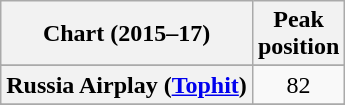<table class="wikitable sortable plainrowheaders" style="text-align:center">
<tr>
<th>Chart (2015–17)</th>
<th>Peak<br>position</th>
</tr>
<tr>
</tr>
<tr>
</tr>
<tr>
</tr>
<tr>
<th scope="row">Russia Airplay (<a href='#'>Tophit</a>)</th>
<td>82</td>
</tr>
<tr>
</tr>
<tr>
</tr>
<tr>
</tr>
</table>
